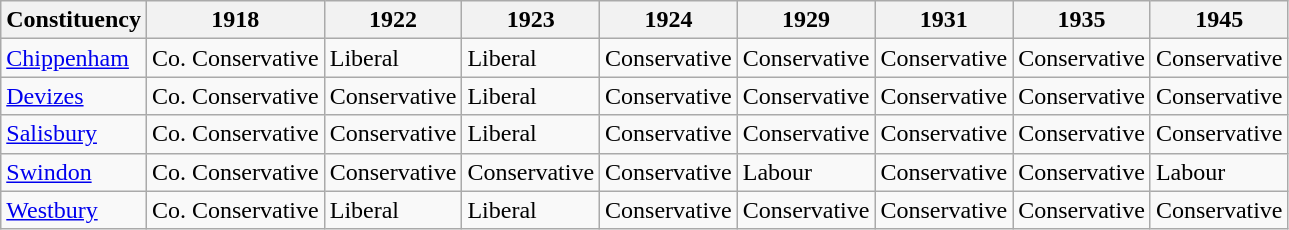<table class="wikitable sortable">
<tr>
<th>Constituency</th>
<th>1918</th>
<th>1922</th>
<th>1923</th>
<th>1924</th>
<th>1929</th>
<th>1931</th>
<th>1935</th>
<th>1945</th>
</tr>
<tr>
<td><a href='#'>Chippenham</a></td>
<td bgcolor=>Co. Conservative</td>
<td bgcolor=>Liberal</td>
<td bgcolor=>Liberal</td>
<td bgcolor=>Conservative</td>
<td bgcolor=>Conservative</td>
<td bgcolor=>Conservative</td>
<td bgcolor=>Conservative</td>
<td bgcolor=>Conservative</td>
</tr>
<tr>
<td><a href='#'>Devizes</a></td>
<td bgcolor=>Co. Conservative</td>
<td bgcolor=>Conservative</td>
<td bgcolor=>Liberal</td>
<td bgcolor=>Conservative</td>
<td bgcolor=>Conservative</td>
<td bgcolor=>Conservative</td>
<td bgcolor=>Conservative</td>
<td bgcolor=>Conservative</td>
</tr>
<tr>
<td><a href='#'>Salisbury</a></td>
<td bgcolor=>Co. Conservative</td>
<td bgcolor=>Conservative</td>
<td bgcolor=>Liberal</td>
<td bgcolor=>Conservative</td>
<td bgcolor=>Conservative</td>
<td bgcolor=>Conservative</td>
<td bgcolor=>Conservative</td>
<td bgcolor=>Conservative</td>
</tr>
<tr>
<td><a href='#'>Swindon</a></td>
<td bgcolor=>Co. Conservative</td>
<td bgcolor=>Conservative</td>
<td bgcolor=>Conservative</td>
<td bgcolor=>Conservative</td>
<td bgcolor=>Labour</td>
<td bgcolor=>Conservative</td>
<td bgcolor=>Conservative</td>
<td bgcolor=>Labour</td>
</tr>
<tr>
<td><a href='#'>Westbury</a></td>
<td bgcolor=>Co. Conservative</td>
<td bgcolor=>Liberal</td>
<td bgcolor=>Liberal</td>
<td bgcolor=>Conservative</td>
<td bgcolor=>Conservative</td>
<td bgcolor=>Conservative</td>
<td bgcolor=>Conservative</td>
<td bgcolor=>Conservative</td>
</tr>
</table>
